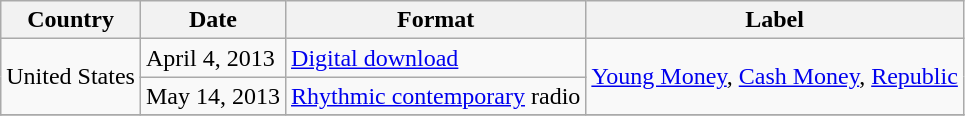<table class="wikitable">
<tr>
<th>Country</th>
<th>Date</th>
<th>Format</th>
<th>Label</th>
</tr>
<tr>
<td rowspan="2">United States</td>
<td>April 4, 2013</td>
<td><a href='#'>Digital download</a></td>
<td rowspan="2"><a href='#'>Young Money</a>, <a href='#'>Cash Money</a>, <a href='#'>Republic</a></td>
</tr>
<tr>
<td>May 14, 2013</td>
<td><a href='#'>Rhythmic contemporary</a> radio</td>
</tr>
<tr>
</tr>
</table>
